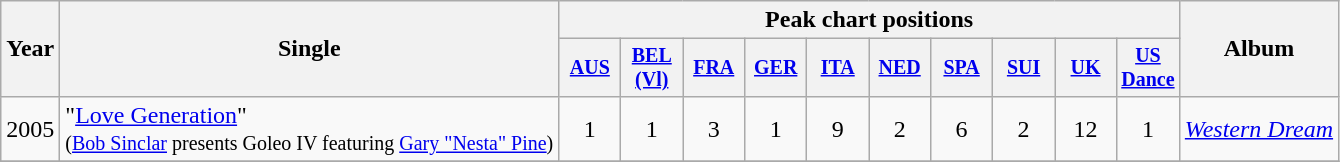<table class="wikitable" style="text-align:center;">
<tr>
<th rowspan="2">Year</th>
<th rowspan="2">Single</th>
<th colspan="10">Peak chart positions</th>
<th rowspan="2">Album</th>
</tr>
<tr style="font-size:smaller;">
<th width="35"><a href='#'>AUS</a></th>
<th width="35"><a href='#'>BEL<br>(Vl)</a><br></th>
<th width="35"><a href='#'>FRA</a><br></th>
<th width="35"><a href='#'>GER</a><br></th>
<th width="35"><a href='#'>ITA</a><br></th>
<th width="35"><a href='#'>NED</a><br></th>
<th width="35"><a href='#'>SPA</a><br></th>
<th width="35"><a href='#'>SUI</a><br></th>
<th width="35"><a href='#'>UK</a><br></th>
<th width="35"><a href='#'>US<br>Dance</a><br></th>
</tr>
<tr>
<td>2005</td>
<td align="left">"<a href='#'>Love Generation</a>" <br><small>(<a href='#'>Bob Sinclar</a> presents Goleo IV featuring <a href='#'>Gary "Nesta" Pine</a>)</small></td>
<td>1</td>
<td>1</td>
<td>3</td>
<td>1</td>
<td>9</td>
<td>2</td>
<td>6</td>
<td>2</td>
<td>12</td>
<td>1</td>
<td align="left"><em><a href='#'>Western Dream</a></em></td>
</tr>
<tr>
</tr>
</table>
